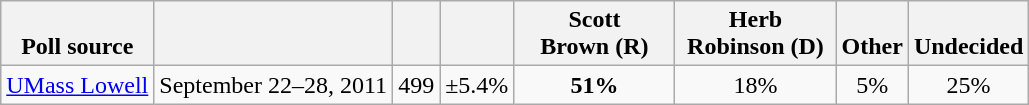<table class="wikitable" style="text-align:center">
<tr valign= bottom>
<th>Poll source</th>
<th></th>
<th></th>
<th></th>
<th style="width:100px;">Scott<br>Brown (R)</th>
<th style="width:100px;">Herb<br>Robinson (D)</th>
<th>Other</th>
<th>Undecided</th>
</tr>
<tr>
<td align=left><a href='#'>UMass Lowell</a></td>
<td>September 22–28, 2011</td>
<td>499</td>
<td>±5.4%</td>
<td><strong>51%</strong></td>
<td>18%</td>
<td>5%</td>
<td>25%</td>
</tr>
</table>
